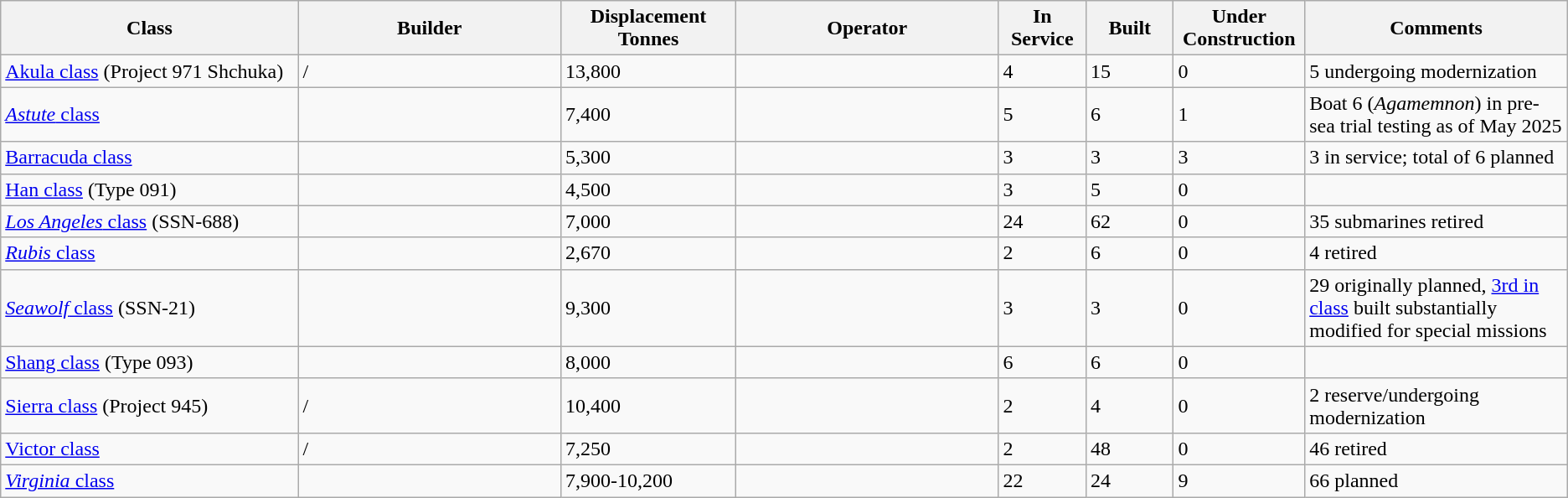<table class="wikitable sortable">
<tr>
<th width="17%">Class</th>
<th width="15%">Builder</th>
<th width="10%">Displacement Tonnes</th>
<th width="15%">Operator</th>
<th width="5%">In Service</th>
<th width="5%">Built</th>
<th width="5%">Under Construction</th>
<th width="15%">Comments</th>
</tr>
<tr>
<td><a href='#'>Akula class</a>  (Project 971 Shchuka)</td>
<td> / </td>
<td>13,800</td>
<td></td>
<td>4</td>
<td>15</td>
<td>0</td>
<td>5 undergoing modernization</td>
</tr>
<tr>
<td><a href='#'><em>Astute</em> class</a></td>
<td></td>
<td>7,400</td>
<td></td>
<td>5</td>
<td>6</td>
<td>1</td>
<td>Boat 6 (<em>Agamemnon</em>) in pre-sea trial testing as of May 2025</td>
</tr>
<tr>
<td><a href='#'>Barracuda class</a></td>
<td></td>
<td>5,300</td>
<td></td>
<td>3</td>
<td>3</td>
<td>3</td>
<td>3 in service; total of 6 planned</td>
</tr>
<tr>
<td><a href='#'>Han class</a> (Type 091)</td>
<td></td>
<td>4,500</td>
<td></td>
<td>3</td>
<td>5</td>
<td>0</td>
<td></td>
</tr>
<tr>
<td><a href='#'><em>Los Angeles</em> class</a> (SSN-688)</td>
<td></td>
<td>7,000</td>
<td></td>
<td>24</td>
<td>62</td>
<td>0</td>
<td>35 submarines retired</td>
</tr>
<tr>
<td><a href='#'><em>Rubis</em> class</a></td>
<td></td>
<td>2,670</td>
<td></td>
<td>2</td>
<td>6</td>
<td>0</td>
<td>4 retired</td>
</tr>
<tr>
<td><a href='#'><em>Seawolf</em> class</a> (SSN-21)</td>
<td></td>
<td>9,300</td>
<td></td>
<td>3</td>
<td>3</td>
<td>0</td>
<td>29 originally planned, <a href='#'>3rd in class</a> built substantially modified for special missions</td>
</tr>
<tr>
<td><a href='#'>Shang class</a> (Type 093)</td>
<td></td>
<td>8,000</td>
<td></td>
<td>6</td>
<td>6</td>
<td>0</td>
<td></td>
</tr>
<tr>
<td><a href='#'>Sierra class</a> (Project 945)</td>
<td> / </td>
<td>10,400</td>
<td></td>
<td>2</td>
<td>4</td>
<td>0</td>
<td>2 reserve/undergoing modernization</td>
</tr>
<tr>
<td><a href='#'>Victor class</a></td>
<td> / </td>
<td>7,250</td>
<td></td>
<td>2</td>
<td>48</td>
<td>0</td>
<td>46 retired</td>
</tr>
<tr>
<td><a href='#'><em>Virginia</em> class</a></td>
<td></td>
<td>7,900-10,200</td>
<td></td>
<td>22</td>
<td>24</td>
<td>9</td>
<td>66 planned</td>
</tr>
</table>
